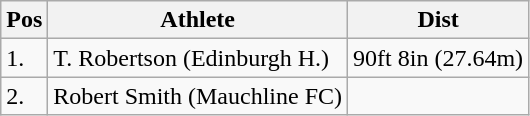<table class="wikitable">
<tr>
<th>Pos</th>
<th>Athlete</th>
<th>Dist</th>
</tr>
<tr>
<td>1.</td>
<td>T. Robertson (Edinburgh H.)</td>
<td>90ft 8in (27.64m)</td>
</tr>
<tr>
<td>2.</td>
<td>Robert Smith (Mauchline FC)</td>
<td></td>
</tr>
</table>
